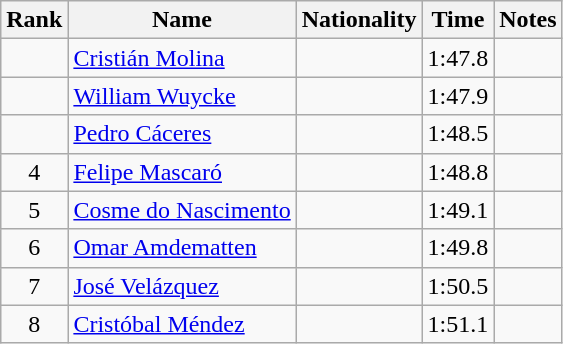<table class="wikitable sortable" style="text-align:center">
<tr>
<th>Rank</th>
<th>Name</th>
<th>Nationality</th>
<th>Time</th>
<th>Notes</th>
</tr>
<tr>
<td></td>
<td align=left><a href='#'>Cristián Molina</a></td>
<td align=left></td>
<td>1:47.8</td>
<td></td>
</tr>
<tr>
<td></td>
<td align=left><a href='#'>William Wuycke</a></td>
<td align=left></td>
<td>1:47.9</td>
<td></td>
</tr>
<tr>
<td></td>
<td align=left><a href='#'>Pedro Cáceres</a></td>
<td align=left></td>
<td>1:48.5</td>
<td></td>
</tr>
<tr>
<td>4</td>
<td align=left><a href='#'>Felipe Mascaró</a></td>
<td align=left></td>
<td>1:48.8</td>
<td></td>
</tr>
<tr>
<td>5</td>
<td align=left><a href='#'>Cosme do Nascimento</a></td>
<td align=left></td>
<td>1:49.1</td>
<td></td>
</tr>
<tr>
<td>6</td>
<td align=left><a href='#'>Omar Amdematten</a></td>
<td align=left></td>
<td>1:49.8</td>
<td></td>
</tr>
<tr>
<td>7</td>
<td align=left><a href='#'>José Velázquez</a></td>
<td align=left></td>
<td>1:50.5</td>
<td></td>
</tr>
<tr>
<td>8</td>
<td align=left><a href='#'>Cristóbal Méndez</a></td>
<td align=left></td>
<td>1:51.1</td>
<td></td>
</tr>
</table>
